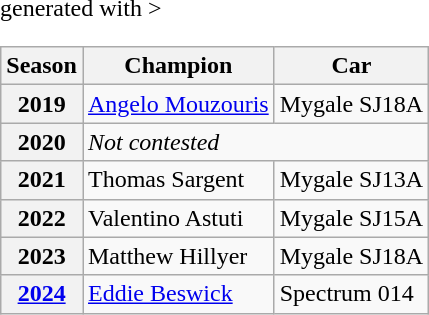<table class="wikitable" <hiddentext>generated with >
<tr style="font-weight:bold">
<th>Season</th>
<th>Champion</th>
<th>Car</th>
</tr>
<tr>
<th>2019</th>
<td><a href='#'>Angelo Mouzouris</a></td>
<td>Mygale SJ18A</td>
</tr>
<tr>
<th>2020</th>
<td colspan="2"><em>Not contested</em></td>
</tr>
<tr>
<th>2021</th>
<td>Thomas Sargent</td>
<td>Mygale SJ13A</td>
</tr>
<tr>
<th>2022</th>
<td>Valentino Astuti</td>
<td>Mygale SJ15A</td>
</tr>
<tr>
<th>2023</th>
<td>Matthew Hillyer</td>
<td>Mygale SJ18A</td>
</tr>
<tr>
<th><a href='#'>2024</a></th>
<td><a href='#'>Eddie Beswick</a></td>
<td>Spectrum 014</td>
</tr>
</table>
